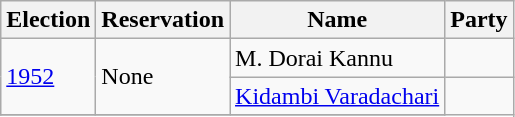<table class="wikitable sortable">
<tr>
<th>Election</th>
<th>Reservation</th>
<th>Name</th>
<th colspan="2">Party</th>
</tr>
<tr>
<td rowspan="2"><a href='#'>1952</a></td>
<td rowspan="2">None</td>
<td>M. Dorai Kannu</td>
<td></td>
</tr>
<tr>
<td><a href='#'>Kidambi Varadachari</a></td>
</tr>
<tr>
</tr>
</table>
